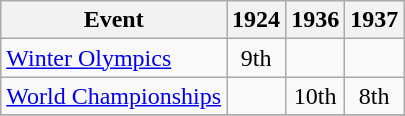<table class="wikitable">
<tr>
<th>Event</th>
<th>1924</th>
<th>1936</th>
<th>1937</th>
</tr>
<tr>
<td><a href='#'>Winter Olympics</a></td>
<td align="center">9th</td>
<td></td>
<td></td>
</tr>
<tr>
<td><a href='#'>World Championships</a></td>
<td></td>
<td align="center">10th</td>
<td align="center">8th</td>
</tr>
<tr>
</tr>
</table>
